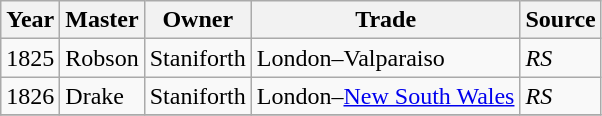<table class="sortable wikitable">
<tr>
<th>Year</th>
<th>Master</th>
<th>Owner</th>
<th>Trade</th>
<th>Source</th>
</tr>
<tr>
<td>1825</td>
<td>Robson</td>
<td>Staniforth</td>
<td>London–Valparaiso</td>
<td><em>RS</em></td>
</tr>
<tr>
<td>1826</td>
<td>Drake</td>
<td>Staniforth</td>
<td>London–<a href='#'>New South Wales</a></td>
<td><em>RS</em></td>
</tr>
<tr>
</tr>
</table>
